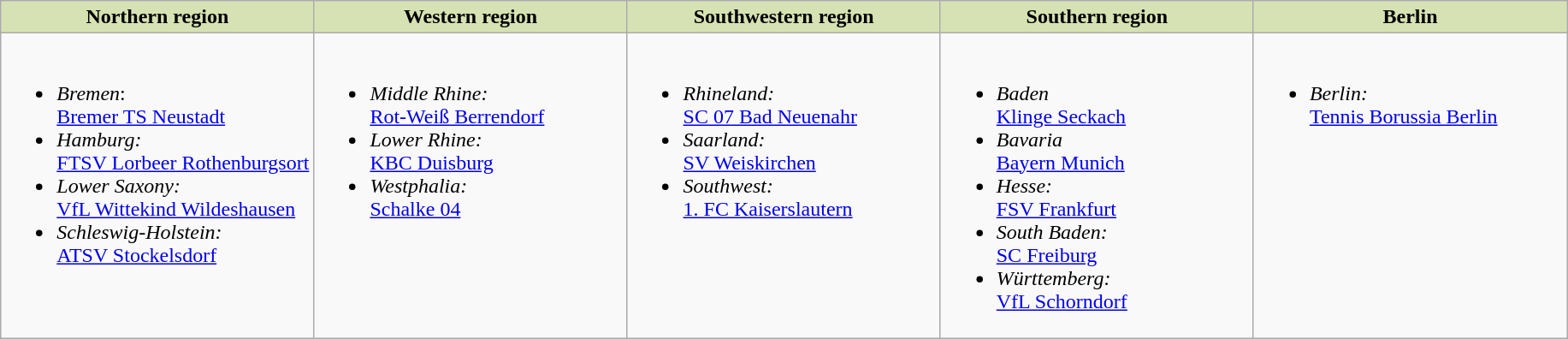<table class="wikitable">
<tr valign="top" style="background-color: #d6e2b3;">
<td style="width: 20%; text-align:center;"><strong>Northern region</strong></td>
<td style="width: 20%; text-align:center;"><strong>Western region</strong></td>
<td style="width: 20%; text-align:center;"><strong>Southwestern region</strong></td>
<td style="width: 20%; text-align:center;"><strong>Southern region</strong></td>
<td style="width: 20%; text-align:center;"><strong>Berlin</strong></td>
</tr>
<tr valign="top">
<td><br><ul><li><em>Bremen</em>:<br><a href='#'>Bremer TS Neustadt</a></li><li><em>Hamburg:</em><br><a href='#'>FTSV Lorbeer Rothenburgsort</a></li><li><em>Lower Saxony:</em><br><a href='#'>VfL Wittekind Wildeshausen</a></li><li><em>Schleswig-Holstein:</em><br><a href='#'>ATSV Stockelsdorf</a></li></ul></td>
<td><br><ul><li><em>Middle Rhine:</em><br><a href='#'>Rot-Weiß Berrendorf</a></li><li><em>Lower Rhine:</em><br><a href='#'>KBC Duisburg</a></li><li><em>Westphalia:</em><br><a href='#'>Schalke 04</a></li></ul></td>
<td><br><ul><li><em>Rhineland:</em><br><a href='#'>SC 07 Bad Neuenahr</a></li><li><em>Saarland:</em> <br><a href='#'>SV Weiskirchen</a></li><li><em>Southwest:</em><br><a href='#'>1. FC Kaiserslautern</a></li></ul></td>
<td><br><ul><li><em>Baden</em><br><a href='#'>Klinge Seckach</a></li><li><em>Bavaria</em><br><a href='#'>Bayern Munich</a></li><li><em>Hesse:</em><br><a href='#'>FSV Frankfurt</a></li><li><em>South Baden:</em><br><a href='#'>SC Freiburg</a></li><li><em>Württemberg:</em><br><a href='#'>VfL Schorndorf</a></li></ul></td>
<td><br><ul><li><em>Berlin:</em><br><a href='#'>Tennis Borussia Berlin</a></li></ul></td>
</tr>
</table>
